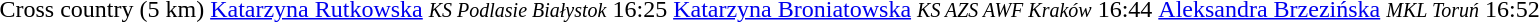<table>
<tr>
<td>Cross country (5 km)</td>
<td><a href='#'>Katarzyna Rutkowska</a></td>
<td><small><em>KS Podlasie Białystok</em></small></td>
<td>16:25</td>
<td><a href='#'>Katarzyna Broniatowska</a></td>
<td><small><em>KS AZS AWF Kraków</em></small></td>
<td>16:44</td>
<td><a href='#'>Aleksandra Brzezińska</a></td>
<td><small><em>MKL Toruń</em></small></td>
<td>16:52</td>
</tr>
</table>
